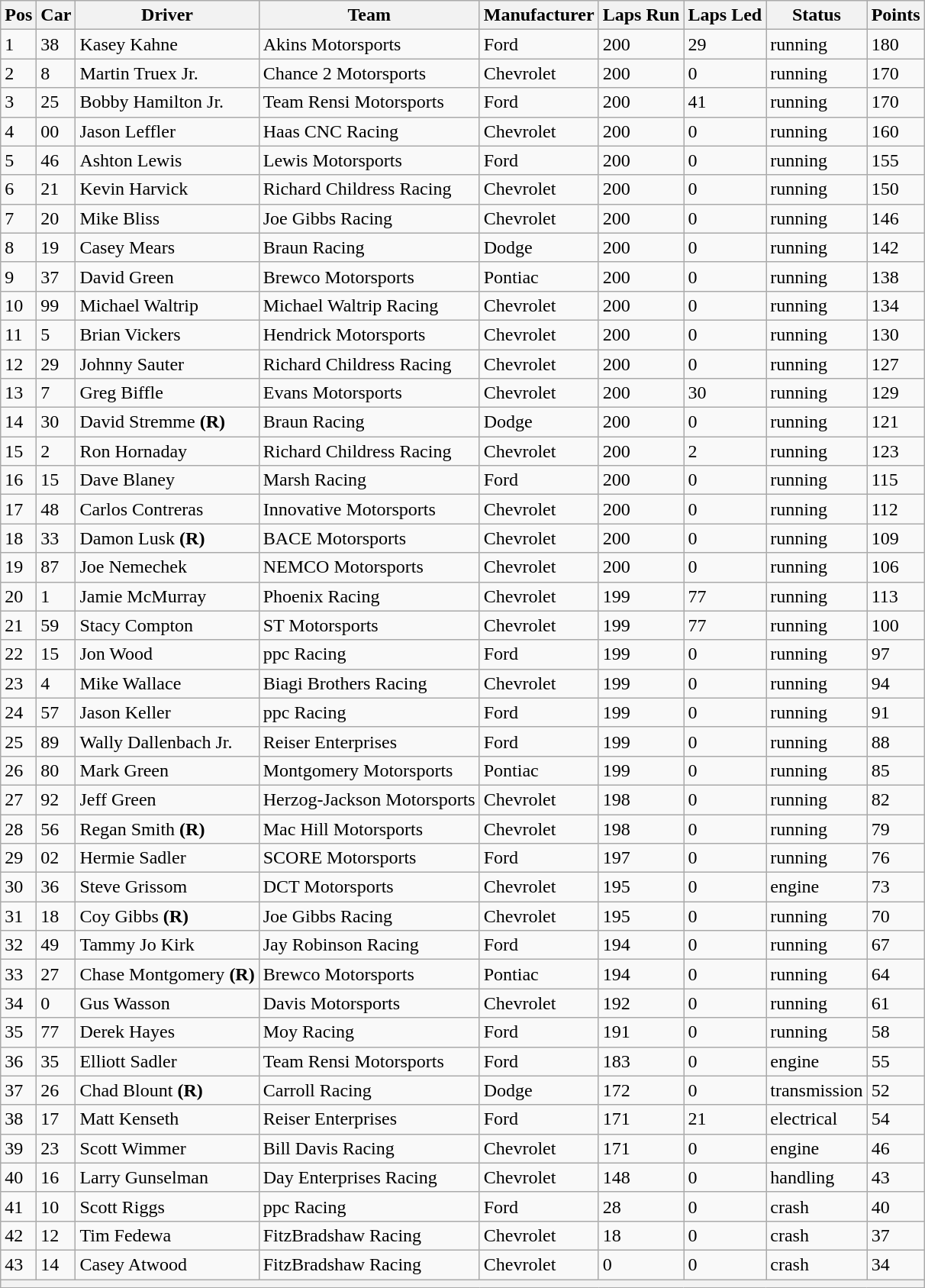<table class="sortable wikitable" border="1">
<tr>
<th>Pos</th>
<th>Car</th>
<th>Driver</th>
<th>Team</th>
<th>Manufacturer</th>
<th>Laps Run</th>
<th>Laps Led</th>
<th>Status</th>
<th>Points</th>
</tr>
<tr>
<td>1</td>
<td>38</td>
<td>Kasey Kahne</td>
<td>Akins Motorsports</td>
<td>Ford</td>
<td>200</td>
<td>29</td>
<td>running</td>
<td>180</td>
</tr>
<tr>
<td>2</td>
<td>8</td>
<td>Martin Truex Jr.</td>
<td>Chance 2 Motorsports</td>
<td>Chevrolet</td>
<td>200</td>
<td>0</td>
<td>running</td>
<td>170</td>
</tr>
<tr>
<td>3</td>
<td>25</td>
<td>Bobby Hamilton Jr.</td>
<td>Team Rensi Motorsports</td>
<td>Ford</td>
<td>200</td>
<td>41</td>
<td>running</td>
<td>170</td>
</tr>
<tr>
<td>4</td>
<td>00</td>
<td>Jason Leffler</td>
<td>Haas CNC Racing</td>
<td>Chevrolet</td>
<td>200</td>
<td>0</td>
<td>running</td>
<td>160</td>
</tr>
<tr>
<td>5</td>
<td>46</td>
<td>Ashton Lewis</td>
<td>Lewis Motorsports</td>
<td>Ford</td>
<td>200</td>
<td>0</td>
<td>running</td>
<td>155</td>
</tr>
<tr>
<td>6</td>
<td>21</td>
<td>Kevin Harvick</td>
<td>Richard Childress Racing</td>
<td>Chevrolet</td>
<td>200</td>
<td>0</td>
<td>running</td>
<td>150</td>
</tr>
<tr>
<td>7</td>
<td>20</td>
<td>Mike Bliss</td>
<td>Joe Gibbs Racing</td>
<td>Chevrolet</td>
<td>200</td>
<td>0</td>
<td>running</td>
<td>146</td>
</tr>
<tr>
<td>8</td>
<td>19</td>
<td>Casey Mears</td>
<td>Braun Racing</td>
<td>Dodge</td>
<td>200</td>
<td>0</td>
<td>running</td>
<td>142</td>
</tr>
<tr>
<td>9</td>
<td>37</td>
<td>David Green</td>
<td>Brewco Motorsports</td>
<td>Pontiac</td>
<td>200</td>
<td>0</td>
<td>running</td>
<td>138</td>
</tr>
<tr>
<td>10</td>
<td>99</td>
<td>Michael Waltrip</td>
<td>Michael Waltrip Racing</td>
<td>Chevrolet</td>
<td>200</td>
<td>0</td>
<td>running</td>
<td>134</td>
</tr>
<tr>
<td>11</td>
<td>5</td>
<td>Brian Vickers</td>
<td>Hendrick Motorsports</td>
<td>Chevrolet</td>
<td>200</td>
<td>0</td>
<td>running</td>
<td>130</td>
</tr>
<tr>
<td>12</td>
<td>29</td>
<td>Johnny Sauter</td>
<td>Richard Childress Racing</td>
<td>Chevrolet</td>
<td>200</td>
<td>0</td>
<td>running</td>
<td>127</td>
</tr>
<tr>
<td>13</td>
<td>7</td>
<td>Greg Biffle</td>
<td>Evans Motorsports</td>
<td>Chevrolet</td>
<td>200</td>
<td>30</td>
<td>running</td>
<td>129</td>
</tr>
<tr>
<td>14</td>
<td>30</td>
<td>David Stremme <strong>(R)</strong></td>
<td>Braun Racing</td>
<td>Dodge</td>
<td>200</td>
<td>0</td>
<td>running</td>
<td>121</td>
</tr>
<tr>
<td>15</td>
<td>2</td>
<td>Ron Hornaday</td>
<td>Richard Childress Racing</td>
<td>Chevrolet</td>
<td>200</td>
<td>2</td>
<td>running</td>
<td>123</td>
</tr>
<tr>
<td>16</td>
<td>15</td>
<td>Dave Blaney</td>
<td>Marsh Racing</td>
<td>Ford</td>
<td>200</td>
<td>0</td>
<td>running</td>
<td>115</td>
</tr>
<tr>
<td>17</td>
<td>48</td>
<td>Carlos Contreras</td>
<td>Innovative Motorsports</td>
<td>Chevrolet</td>
<td>200</td>
<td>0</td>
<td>running</td>
<td>112</td>
</tr>
<tr>
<td>18</td>
<td>33</td>
<td>Damon Lusk <strong>(R)</strong></td>
<td>BACE Motorsports</td>
<td>Chevrolet</td>
<td>200</td>
<td>0</td>
<td>running</td>
<td>109</td>
</tr>
<tr>
<td>19</td>
<td>87</td>
<td>Joe Nemechek</td>
<td>NEMCO Motorsports</td>
<td>Chevrolet</td>
<td>200</td>
<td>0</td>
<td>running</td>
<td>106</td>
</tr>
<tr>
<td>20</td>
<td>1</td>
<td>Jamie McMurray</td>
<td>Phoenix Racing</td>
<td>Chevrolet</td>
<td>199</td>
<td>77</td>
<td>running</td>
<td>113</td>
</tr>
<tr>
<td>21</td>
<td>59</td>
<td>Stacy Compton</td>
<td>ST Motorsports</td>
<td>Chevrolet</td>
<td>199</td>
<td>77</td>
<td>running</td>
<td>100</td>
</tr>
<tr>
<td>22</td>
<td>15</td>
<td>Jon Wood</td>
<td>ppc Racing</td>
<td>Ford</td>
<td>199</td>
<td>0</td>
<td>running</td>
<td>97</td>
</tr>
<tr>
<td>23</td>
<td>4</td>
<td>Mike Wallace</td>
<td>Biagi Brothers Racing</td>
<td>Chevrolet</td>
<td>199</td>
<td>0</td>
<td>running</td>
<td>94</td>
</tr>
<tr>
<td>24</td>
<td>57</td>
<td>Jason Keller</td>
<td>ppc Racing</td>
<td>Ford</td>
<td>199</td>
<td>0</td>
<td>running</td>
<td>91</td>
</tr>
<tr>
<td>25</td>
<td>89</td>
<td>Wally Dallenbach Jr.</td>
<td>Reiser Enterprises</td>
<td>Ford</td>
<td>199</td>
<td>0</td>
<td>running</td>
<td>88</td>
</tr>
<tr>
<td>26</td>
<td>80</td>
<td>Mark Green</td>
<td>Montgomery Motorsports</td>
<td>Pontiac</td>
<td>199</td>
<td>0</td>
<td>running</td>
<td>85</td>
</tr>
<tr>
<td>27</td>
<td>92</td>
<td>Jeff Green</td>
<td>Herzog-Jackson Motorsports</td>
<td>Chevrolet</td>
<td>198</td>
<td>0</td>
<td>running</td>
<td>82</td>
</tr>
<tr>
<td>28</td>
<td>56</td>
<td>Regan Smith <strong>(R)</strong></td>
<td>Mac Hill Motorsports</td>
<td>Chevrolet</td>
<td>198</td>
<td>0</td>
<td>running</td>
<td>79</td>
</tr>
<tr>
<td>29</td>
<td>02</td>
<td>Hermie Sadler</td>
<td>SCORE Motorsports</td>
<td>Ford</td>
<td>197</td>
<td>0</td>
<td>running</td>
<td>76</td>
</tr>
<tr>
<td>30</td>
<td>36</td>
<td>Steve Grissom</td>
<td>DCT Motorsports</td>
<td>Chevrolet</td>
<td>195</td>
<td>0</td>
<td>engine</td>
<td>73</td>
</tr>
<tr>
<td>31</td>
<td>18</td>
<td>Coy Gibbs <strong>(R)</strong></td>
<td>Joe Gibbs Racing</td>
<td>Chevrolet</td>
<td>195</td>
<td>0</td>
<td>running</td>
<td>70</td>
</tr>
<tr>
<td>32</td>
<td>49</td>
<td>Tammy Jo Kirk</td>
<td>Jay Robinson Racing</td>
<td>Ford</td>
<td>194</td>
<td>0</td>
<td>running</td>
<td>67</td>
</tr>
<tr>
<td>33</td>
<td>27</td>
<td>Chase Montgomery <strong>(R)</strong></td>
<td>Brewco Motorsports</td>
<td>Pontiac</td>
<td>194</td>
<td>0</td>
<td>running</td>
<td>64</td>
</tr>
<tr>
<td>34</td>
<td>0</td>
<td>Gus Wasson</td>
<td>Davis Motorsports</td>
<td>Chevrolet</td>
<td>192</td>
<td>0</td>
<td>running</td>
<td>61</td>
</tr>
<tr>
<td>35</td>
<td>77</td>
<td>Derek Hayes</td>
<td>Moy Racing</td>
<td>Ford</td>
<td>191</td>
<td>0</td>
<td>running</td>
<td>58</td>
</tr>
<tr>
<td>36</td>
<td>35</td>
<td>Elliott Sadler</td>
<td>Team Rensi Motorsports</td>
<td>Ford</td>
<td>183</td>
<td>0</td>
<td>engine</td>
<td>55</td>
</tr>
<tr>
<td>37</td>
<td>26</td>
<td>Chad Blount <strong>(R)</strong></td>
<td>Carroll Racing</td>
<td>Dodge</td>
<td>172</td>
<td>0</td>
<td>transmission</td>
<td>52</td>
</tr>
<tr>
<td>38</td>
<td>17</td>
<td>Matt Kenseth</td>
<td>Reiser Enterprises</td>
<td>Ford</td>
<td>171</td>
<td>21</td>
<td>electrical</td>
<td>54</td>
</tr>
<tr>
<td>39</td>
<td>23</td>
<td>Scott Wimmer</td>
<td>Bill Davis Racing</td>
<td>Chevrolet</td>
<td>171</td>
<td>0</td>
<td>engine</td>
<td>46</td>
</tr>
<tr>
<td>40</td>
<td>16</td>
<td>Larry Gunselman</td>
<td>Day Enterprises Racing</td>
<td>Chevrolet</td>
<td>148</td>
<td>0</td>
<td>handling</td>
<td>43</td>
</tr>
<tr>
<td>41</td>
<td>10</td>
<td>Scott Riggs</td>
<td>ppc Racing</td>
<td>Ford</td>
<td>28</td>
<td>0</td>
<td>crash</td>
<td>40</td>
</tr>
<tr>
<td>42</td>
<td>12</td>
<td>Tim Fedewa</td>
<td>FitzBradshaw Racing</td>
<td>Chevrolet</td>
<td>18</td>
<td>0</td>
<td>crash</td>
<td>37</td>
</tr>
<tr>
<td>43</td>
<td>14</td>
<td>Casey Atwood</td>
<td>FitzBradshaw Racing</td>
<td>Chevrolet</td>
<td>0</td>
<td>0</td>
<td>crash</td>
<td>34</td>
</tr>
<tr>
<th colspan="9"></th>
</tr>
</table>
